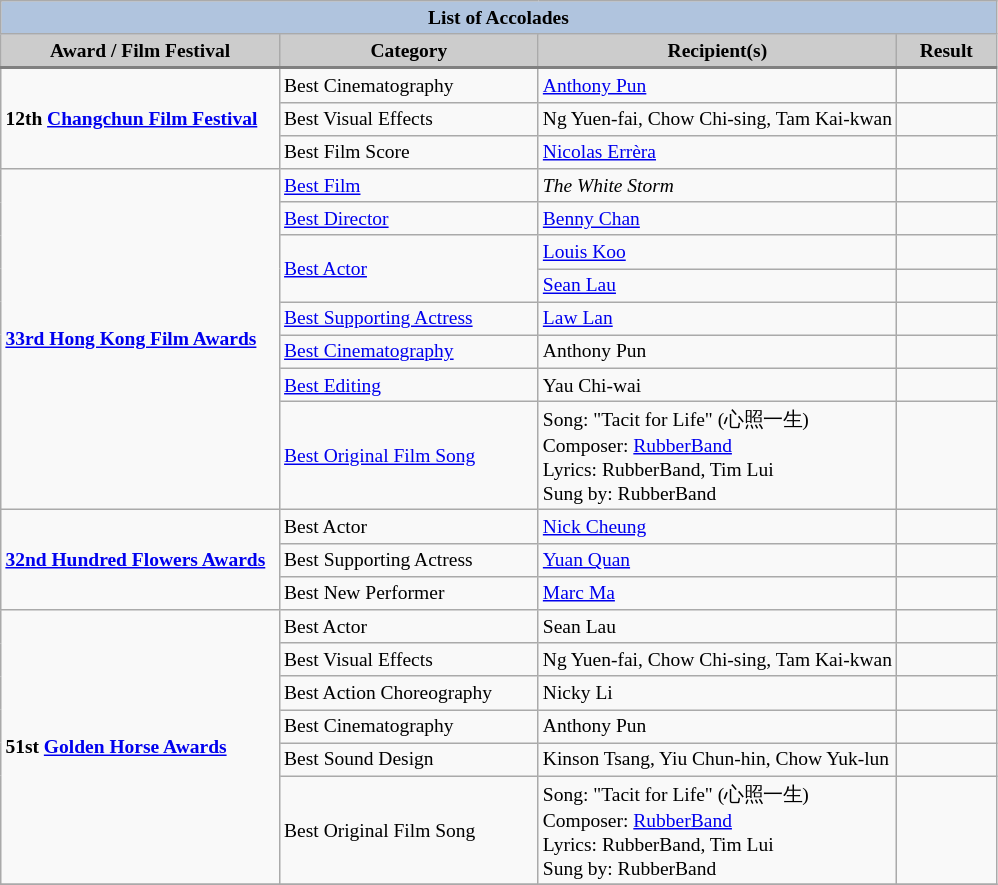<table class=wikitable style="font-size:small;" ;>
<tr style="text-align:center;">
<th colspan=4 style="background:#B0C4DE;">List of Accolades</th>
</tr>
<tr style="text-align:center;">
<th style="background:#ccc; width:28%;">Award / Film Festival</th>
<th style="background:#ccc; width:26%;">Category</th>
<th style="background:#ccc; width:36%;">Recipient(s)</th>
<th style="background:#ccc; width:10%;">Result</th>
</tr>
<tr style="border-top:2px solid gray;">
<td rowspan=3><strong>12th <a href='#'>Changchun Film Festival</a></strong></td>
<td>Best Cinematography</td>
<td><a href='#'>Anthony Pun</a></td>
<td></td>
</tr>
<tr>
<td>Best Visual Effects</td>
<td>Ng Yuen-fai, Chow Chi-sing, Tam Kai-kwan</td>
<td></td>
</tr>
<tr>
<td>Best Film Score</td>
<td><a href='#'>Nicolas Errèra</a></td>
<td></td>
</tr>
<tr>
<td rowspan=8><strong><a href='#'>33rd Hong Kong Film Awards</a></strong></td>
<td><a href='#'>Best Film</a></td>
<td><em>The White Storm</em></td>
<td></td>
</tr>
<tr>
<td><a href='#'>Best Director</a></td>
<td><a href='#'>Benny Chan</a></td>
<td></td>
</tr>
<tr>
<td rowspan=2><a href='#'>Best Actor</a></td>
<td><a href='#'>Louis Koo</a></td>
<td></td>
</tr>
<tr>
<td><a href='#'>Sean Lau</a></td>
<td></td>
</tr>
<tr>
<td><a href='#'>Best Supporting Actress</a></td>
<td><a href='#'>Law Lan</a></td>
<td></td>
</tr>
<tr>
<td><a href='#'>Best Cinematography</a></td>
<td>Anthony Pun</td>
<td></td>
</tr>
<tr>
<td><a href='#'>Best Editing</a></td>
<td>Yau Chi-wai</td>
<td></td>
</tr>
<tr>
<td><a href='#'>Best Original Film Song</a></td>
<td>Song: "Tacit for Life" (心照一生)<br>Composer: <a href='#'>RubberBand</a>
<br>Lyrics: RubberBand, Tim Lui
<br>Sung by: RubberBand</td>
<td></td>
</tr>
<tr>
<td rowspan=3><strong><a href='#'>32nd Hundred Flowers Awards</a></strong></td>
<td>Best Actor</td>
<td><a href='#'>Nick Cheung</a></td>
<td></td>
</tr>
<tr>
<td>Best Supporting Actress</td>
<td><a href='#'>Yuan Quan</a></td>
<td></td>
</tr>
<tr>
<td>Best New Performer</td>
<td><a href='#'>Marc Ma</a></td>
<td></td>
</tr>
<tr>
<td rowspan=6><strong>51st <a href='#'>Golden Horse Awards</a></strong></td>
<td>Best Actor</td>
<td>Sean Lau</td>
<td></td>
</tr>
<tr>
<td>Best Visual Effects</td>
<td>Ng Yuen-fai, Chow Chi-sing, Tam Kai-kwan</td>
<td></td>
</tr>
<tr>
<td>Best Action Choreography</td>
<td>Nicky Li</td>
<td></td>
</tr>
<tr>
<td>Best Cinematography</td>
<td>Anthony Pun</td>
<td></td>
</tr>
<tr>
<td>Best Sound Design</td>
<td>Kinson Tsang, Yiu Chun-hin, Chow Yuk-lun</td>
<td></td>
</tr>
<tr>
<td>Best Original Film Song</td>
<td>Song: "Tacit for Life" (心照一生)<br>Composer: <a href='#'>RubberBand</a>
<br>Lyrics: RubberBand, Tim Lui
<br>Sung by: RubberBand</td>
<td></td>
</tr>
<tr>
</tr>
</table>
